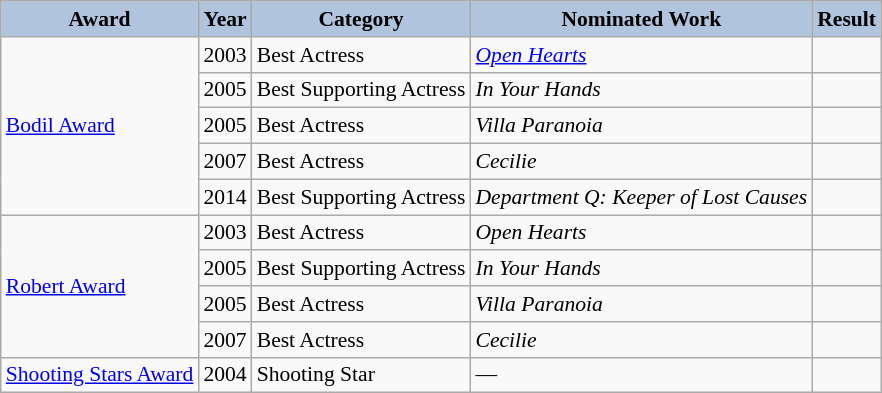<table class="wikitable" style="font-size:90%;">
<tr>
<th style="background:#B0C4DE;">Award</th>
<th style="background:#B0C4DE;">Year</th>
<th style="background:#B0C4DE;">Category</th>
<th style="background:#B0C4DE;">Nominated Work</th>
<th style="background:#B0C4DE;">Result</th>
</tr>
<tr>
<td rowspan="5"><a href='#'>Bodil Award</a></td>
<td>2003</td>
<td>Best Actress</td>
<td><em><a href='#'>Open Hearts</a></em></td>
<td></td>
</tr>
<tr>
<td>2005</td>
<td>Best Supporting Actress</td>
<td><em>In Your Hands</em></td>
<td></td>
</tr>
<tr>
<td>2005</td>
<td>Best Actress</td>
<td><em>Villa Paranoia</em></td>
<td></td>
</tr>
<tr>
<td>2007</td>
<td>Best Actress</td>
<td><em>Cecilie</em></td>
<td></td>
</tr>
<tr>
<td>2014</td>
<td>Best Supporting Actress</td>
<td><em>Department Q: Keeper of Lost Causes</em></td>
<td></td>
</tr>
<tr>
<td rowspan="4"><a href='#'>Robert Award</a></td>
<td>2003</td>
<td>Best Actress</td>
<td><em>Open Hearts</em></td>
<td></td>
</tr>
<tr>
<td>2005</td>
<td>Best Supporting Actress</td>
<td><em>In Your Hands</em></td>
<td></td>
</tr>
<tr>
<td>2005</td>
<td>Best Actress</td>
<td><em>Villa Paranoia</em></td>
<td></td>
</tr>
<tr>
<td>2007</td>
<td>Best Actress</td>
<td><em>Cecilie</em></td>
<td></td>
</tr>
<tr>
<td><a href='#'>Shooting Stars Award</a></td>
<td>2004</td>
<td>Shooting Star</td>
<td>—</td>
<td></td>
</tr>
</table>
